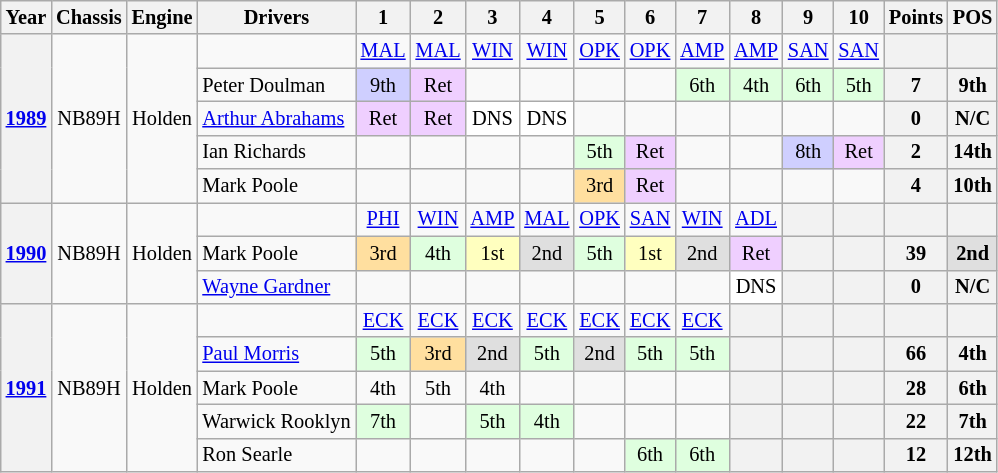<table class="wikitable" style="text-align:center; font-size:85%">
<tr>
<th>Year</th>
<th>Chassis</th>
<th>Engine</th>
<th>Drivers</th>
<th>1</th>
<th>2</th>
<th>3</th>
<th>4</th>
<th>5</th>
<th>6</th>
<th>7</th>
<th>8</th>
<th>9</th>
<th>10</th>
<th>Points</th>
<th>POS</th>
</tr>
<tr>
<th rowspan="5"><a href='#'>1989</a></th>
<td rowspan="5">NB89H</td>
<td rowspan="5">Holden</td>
<td></td>
<td><a href='#'>MAL</a></td>
<td><a href='#'>MAL</a></td>
<td><a href='#'>WIN</a></td>
<td><a href='#'>WIN</a></td>
<td><a href='#'>OPK</a></td>
<td><a href='#'>OPK</a></td>
<td><a href='#'>AMP</a></td>
<td><a href='#'>AMP</a></td>
<td><a href='#'>SAN</a></td>
<td><a href='#'>SAN</a></td>
<th></th>
<th></th>
</tr>
<tr>
<td align="left"> Peter Doulman</td>
<td style="background:#cfcfff;">9th</td>
<td style="background:#efcfff;">Ret</td>
<td></td>
<td></td>
<td></td>
<td></td>
<td style="background:#dfffdf;">6th</td>
<td style="background:#dfffdf;">4th</td>
<td style="background:#dfffdf;">6th</td>
<td style="background:#dfffdf;">5th</td>
<th>7</th>
<th>9th</th>
</tr>
<tr>
<td align="left"> <a href='#'>Arthur Abrahams</a></td>
<td style="background:#efcfff;">Ret</td>
<td style="background:#efcfff;">Ret</td>
<td style="background:#FFFFFF;">DNS</td>
<td style="background:#FFFFFF;">DNS</td>
<td></td>
<td></td>
<td></td>
<td></td>
<td></td>
<td></td>
<th>0</th>
<th>N/C</th>
</tr>
<tr>
<td align="left"> Ian Richards</td>
<td></td>
<td></td>
<td></td>
<td></td>
<td style="background:#dfffdf;">5th</td>
<td style="background:#efcfff;">Ret</td>
<td></td>
<td></td>
<td style="background:#cfcfff;">8th</td>
<td style="background:#efcfff;">Ret</td>
<th>2</th>
<th>14th</th>
</tr>
<tr>
<td align="left"> Mark Poole</td>
<td></td>
<td></td>
<td></td>
<td></td>
<td style="background:#ffdf9f;">3rd</td>
<td style="background:#efcfff;">Ret</td>
<td></td>
<td></td>
<td></td>
<td></td>
<th>4</th>
<th>10th</th>
</tr>
<tr>
<th rowspan="3"><a href='#'>1990</a></th>
<td rowspan="3">NB89H</td>
<td rowspan="3">Holden</td>
<td></td>
<td><a href='#'>PHI</a></td>
<td><a href='#'>WIN</a></td>
<td><a href='#'>AMP</a></td>
<td><a href='#'>MAL</a></td>
<td><a href='#'>OPK</a></td>
<td><a href='#'>SAN</a></td>
<td><a href='#'>WIN</a></td>
<td><a href='#'>ADL</a></td>
<th></th>
<th></th>
<th></th>
<th></th>
</tr>
<tr>
<td align="left"> Mark Poole</td>
<td style="background:#ffdf9f;">3rd</td>
<td style="background:#dfffdf;">4th</td>
<td style="background:#ffffbf;">1st</td>
<td style="background:#dfdfdf;">2nd</td>
<td style="background:#dfffdf;">5th</td>
<td style="background:#ffffbf;">1st</td>
<td style="background:#dfdfdf;">2nd</td>
<td style="background:#efcfff;">Ret</td>
<th></th>
<th></th>
<th>39</th>
<th style="background:#dfdfdf;">2nd</th>
</tr>
<tr>
<td align="left"> <a href='#'>Wayne Gardner</a></td>
<td></td>
<td></td>
<td></td>
<td></td>
<td></td>
<td></td>
<td></td>
<td style="background:#ffffff;">DNS</td>
<th></th>
<th></th>
<th>0</th>
<th>N/C</th>
</tr>
<tr>
<th rowspan="5"><a href='#'>1991</a></th>
<td rowspan="5">NB89H</td>
<td rowspan="5">Holden</td>
<td></td>
<td><a href='#'>ECK</a></td>
<td><a href='#'>ECK</a></td>
<td><a href='#'>ECK</a></td>
<td><a href='#'>ECK</a></td>
<td><a href='#'>ECK</a></td>
<td><a href='#'>ECK</a></td>
<td><a href='#'>ECK</a></td>
<th></th>
<th></th>
<th></th>
<th></th>
<th></th>
</tr>
<tr>
<td align="left"> <a href='#'>Paul Morris</a></td>
<td style="background:#dfffdf;">5th</td>
<td style="background:#ffdf9f;">3rd</td>
<td style="background:#dfdfdf;">2nd</td>
<td style="background:#dfffdf;">5th</td>
<td style="background:#dfdfdf;">2nd</td>
<td style="background:#dfffdf;">5th</td>
<td style="background:#dfffdf;">5th</td>
<th></th>
<th></th>
<th></th>
<th>66</th>
<th>4th</th>
</tr>
<tr>
<td align="left"> Mark Poole</td>
<td>4th</td>
<td>5th</td>
<td>4th</td>
<td></td>
<td></td>
<td></td>
<td></td>
<th></th>
<th></th>
<th></th>
<th>28</th>
<th>6th</th>
</tr>
<tr>
<td align="left"> Warwick Rooklyn</td>
<td style="background:#dfffdf;">7th</td>
<td></td>
<td style="background:#dfffdf;">5th</td>
<td style="background:#dfffdf;">4th</td>
<td></td>
<td></td>
<td></td>
<th></th>
<th></th>
<th></th>
<th>22</th>
<th>7th</th>
</tr>
<tr>
<td align="left"> Ron Searle</td>
<td></td>
<td></td>
<td></td>
<td></td>
<td></td>
<td style="background:#dfffdf;">6th</td>
<td style="background:#dfffdf;">6th</td>
<th></th>
<th></th>
<th></th>
<th>12</th>
<th>12th</th>
</tr>
</table>
